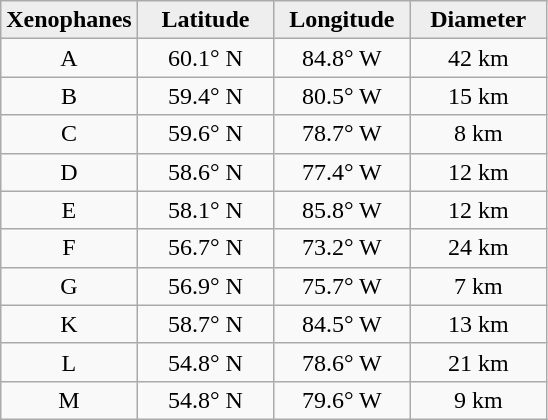<table class="wikitable">
<tr>
<th width="25%" style="background:#eeeeee;">Xenophanes</th>
<th width="25%" style="background:#eeeeee;">Latitude</th>
<th width="25%" style="background:#eeeeee;">Longitude</th>
<th width="25%" style="background:#eeeeee;">Diameter</th>
</tr>
<tr>
<td align="center">A</td>
<td align="center">60.1° N</td>
<td align="center">84.8° W</td>
<td align="center">42 km</td>
</tr>
<tr>
<td align="center">B</td>
<td align="center">59.4° N</td>
<td align="center">80.5° W</td>
<td align="center">15 km</td>
</tr>
<tr>
<td align="center">C</td>
<td align="center">59.6° N</td>
<td align="center">78.7° W</td>
<td align="center">8 km</td>
</tr>
<tr>
<td align="center">D</td>
<td align="center">58.6° N</td>
<td align="center">77.4° W</td>
<td align="center">12 km</td>
</tr>
<tr>
<td align="center">E</td>
<td align="center">58.1° N</td>
<td align="center">85.8° W</td>
<td align="center">12 km</td>
</tr>
<tr>
<td align="center">F</td>
<td align="center">56.7° N</td>
<td align="center">73.2° W</td>
<td align="center">24 km</td>
</tr>
<tr>
<td align="center">G</td>
<td align="center">56.9° N</td>
<td align="center">75.7° W</td>
<td align="center">7 km</td>
</tr>
<tr>
<td align="center">K</td>
<td align="center">58.7° N</td>
<td align="center">84.5° W</td>
<td align="center">13 km</td>
</tr>
<tr>
<td align="center">L</td>
<td align="center">54.8° N</td>
<td align="center">78.6° W</td>
<td align="center">21 km</td>
</tr>
<tr>
<td align="center">M</td>
<td align="center">54.8° N</td>
<td align="center">79.6° W</td>
<td align="center">9 km</td>
</tr>
</table>
